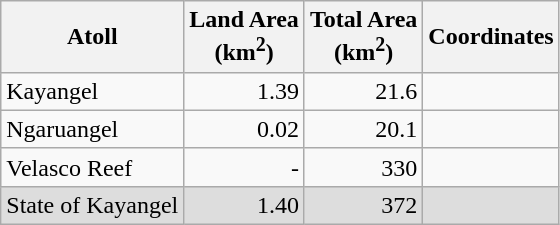<table class="wikitable">
<tr>
<th>Atoll</th>
<th>Land Area<br>(km<sup>2</sup>)</th>
<th>Total Area<br>(km<sup>2</sup>)</th>
<th>Coordinates</th>
</tr>
<tr>
<td>Kayangel</td>
<td align="right">1.39</td>
<td align="right">21.6</td>
<td></td>
</tr>
<tr>
<td>Ngaruangel</td>
<td align="right">0.02</td>
<td align="right">20.1</td>
<td></td>
</tr>
<tr>
<td>Velasco Reef</td>
<td align="right">-</td>
<td align="right">330</td>
<td></td>
</tr>
<tr style="background: #DDDDDD;">
<td>State of Kayangel</td>
<td align="right">1.40</td>
<td align="right">372</td>
<td> </td>
</tr>
</table>
